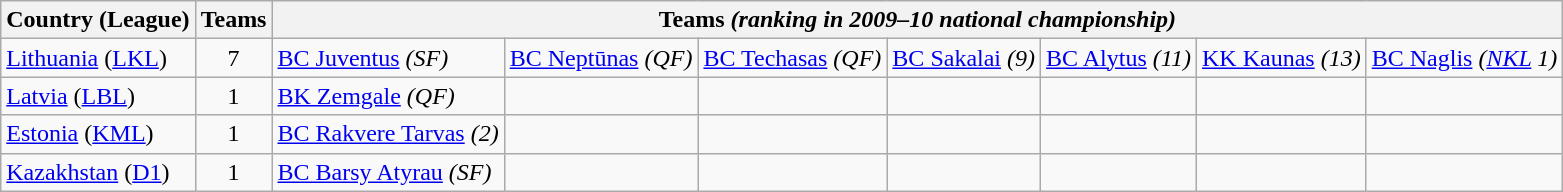<table class="wikitable">
<tr>
<th rowspan=1>Country (League)</th>
<th rowspan=1>Teams</th>
<th colspan=7>Teams <em>(ranking in 2009–10 national championship)</em></th>
</tr>
<tr>
<td bgcolor=> <a href='#'>Lithuania</a> (<a href='#'>LKL</a>)</td>
<td align=center>7</td>
<td><a href='#'>BC Juventus</a> <em>(SF)</em></td>
<td><a href='#'>BC Neptūnas</a> <em>(QF)</em></td>
<td><a href='#'>BC Techasas</a> <em>(QF)</em></td>
<td><a href='#'>BC Sakalai</a> <em>(9)</em></td>
<td><a href='#'>BC Alytus</a> <em>(11)</em></td>
<td><a href='#'>KK Kaunas</a> <em>(13)</em></td>
<td><a href='#'>BC Naglis</a> <em>(<a href='#'>NKL</a> 1)</em></td>
</tr>
<tr>
<td bgcolor=> <a href='#'>Latvia</a> (<a href='#'>LBL</a>)</td>
<td align=center>1</td>
<td><a href='#'>BK Zemgale</a> <em>(QF)</em></td>
<td></td>
<td></td>
<td></td>
<td></td>
<td></td>
<td></td>
</tr>
<tr>
<td> <a href='#'>Estonia</a> (<a href='#'>KML</a>)</td>
<td align=center>1</td>
<td><a href='#'>BC Rakvere Tarvas</a> <em>(2)</em></td>
<td></td>
<td></td>
<td></td>
<td></td>
<td></td>
<td></td>
</tr>
<tr>
<td bgcolor=> <a href='#'>Kazakhstan</a> (<a href='#'>D1</a>)</td>
<td align=center>1</td>
<td><a href='#'>BC Barsy Atyrau</a> <em>(SF)</em></td>
<td></td>
<td></td>
<td></td>
<td></td>
<td></td>
<td></td>
</tr>
</table>
